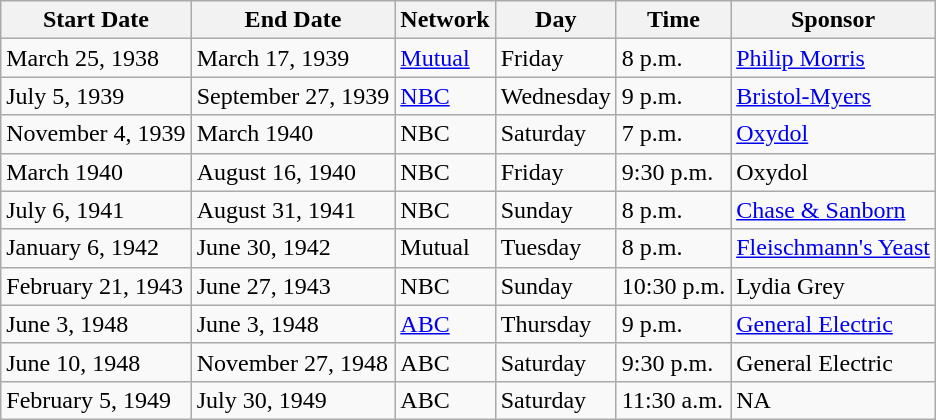<table class="wikitable">
<tr>
<th>Start Date</th>
<th>End Date</th>
<th>Network</th>
<th>Day</th>
<th>Time</th>
<th>Sponsor</th>
</tr>
<tr>
<td>March 25, 1938</td>
<td>March 17, 1939</td>
<td><a href='#'>Mutual</a></td>
<td>Friday</td>
<td>8 p.m.</td>
<td><a href='#'>Philip Morris</a></td>
</tr>
<tr>
<td>July 5, 1939</td>
<td>September 27, 1939</td>
<td><a href='#'>NBC</a></td>
<td>Wednesday</td>
<td>9 p.m.</td>
<td><a href='#'>Bristol-Myers</a></td>
</tr>
<tr>
<td>November 4, 1939</td>
<td>March 1940</td>
<td>NBC</td>
<td>Saturday</td>
<td>7 p.m.</td>
<td><a href='#'>Oxydol</a></td>
</tr>
<tr>
<td>March 1940</td>
<td>August 16, 1940</td>
<td>NBC</td>
<td>Friday</td>
<td>9:30 p.m.</td>
<td>Oxydol</td>
</tr>
<tr>
<td>July 6, 1941</td>
<td>August 31, 1941</td>
<td>NBC</td>
<td>Sunday</td>
<td>8 p.m.</td>
<td><a href='#'>Chase & Sanborn</a></td>
</tr>
<tr>
<td>January 6, 1942</td>
<td>June 30, 1942</td>
<td>Mutual</td>
<td>Tuesday</td>
<td>8 p.m.</td>
<td><a href='#'>Fleischmann's Yeast</a></td>
</tr>
<tr>
<td>February 21, 1943</td>
<td>June 27, 1943</td>
<td>NBC</td>
<td>Sunday</td>
<td>10:30 p.m.</td>
<td>Lydia Grey</td>
</tr>
<tr>
<td>June 3, 1948</td>
<td>June 3, 1948</td>
<td><a href='#'>ABC</a></td>
<td>Thursday</td>
<td>9 p.m.</td>
<td><a href='#'>General Electric</a></td>
</tr>
<tr>
<td>June 10, 1948</td>
<td>November 27, 1948</td>
<td>ABC</td>
<td>Saturday</td>
<td>9:30 p.m.</td>
<td>General Electric</td>
</tr>
<tr>
<td>February 5, 1949</td>
<td>July 30, 1949</td>
<td>ABC</td>
<td>Saturday</td>
<td>11:30 a.m.</td>
<td>NA</td>
</tr>
</table>
